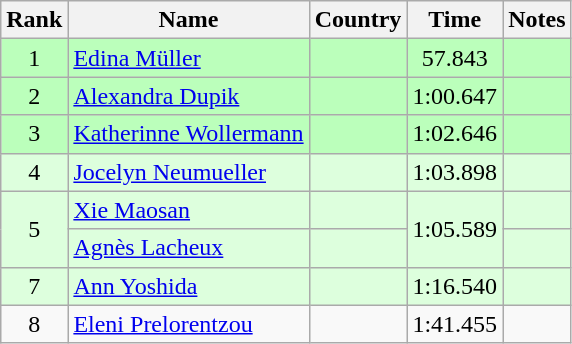<table class="wikitable" style="text-align:center">
<tr>
<th>Rank</th>
<th>Name</th>
<th>Country</th>
<th>Time</th>
<th>Notes</th>
</tr>
<tr bgcolor=bbffbb>
<td>1</td>
<td align="left"><a href='#'>Edina Müller</a></td>
<td align="left"></td>
<td>57.843</td>
<td></td>
</tr>
<tr bgcolor=bbffbb>
<td>2</td>
<td align="left"><a href='#'>Alexandra Dupik</a></td>
<td align="left"></td>
<td>1:00.647</td>
<td></td>
</tr>
<tr bgcolor=bbffbb>
<td>3</td>
<td align="left"><a href='#'>Katherinne Wollermann</a></td>
<td align="left"></td>
<td>1:02.646</td>
<td></td>
</tr>
<tr bgcolor=ddffdd>
<td>4</td>
<td align="left"><a href='#'>Jocelyn Neumueller</a></td>
<td align="left"></td>
<td>1:03.898</td>
<td></td>
</tr>
<tr bgcolor=ddffdd>
<td rowspan=2>5</td>
<td align="left"><a href='#'>Xie Maosan</a></td>
<td align="left"></td>
<td rowspan=2>1:05.589</td>
<td></td>
</tr>
<tr bgcolor=ddffdd>
<td align="left"><a href='#'>Agnès Lacheux</a></td>
<td align="left"></td>
<td></td>
</tr>
<tr bgcolor=ddffdd>
<td>7</td>
<td align="left"><a href='#'>Ann Yoshida</a></td>
<td align="left"></td>
<td>1:16.540</td>
<td></td>
</tr>
<tr>
<td>8</td>
<td align="left"><a href='#'>Eleni Prelorentzou</a></td>
<td align="left"></td>
<td>1:41.455</td>
<td></td>
</tr>
</table>
